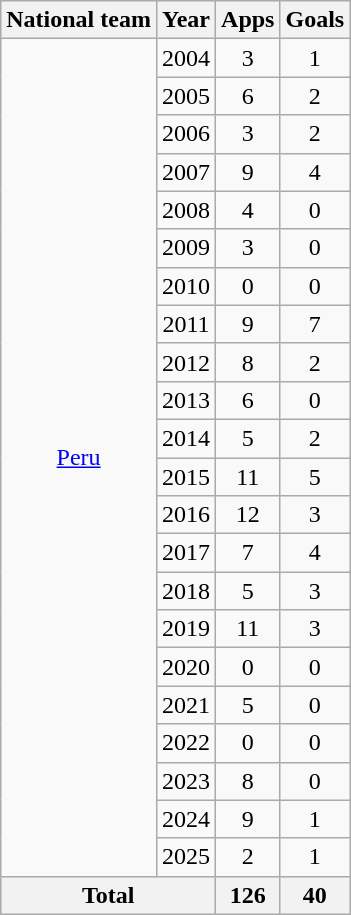<table class="wikitable" style="text-align:center">
<tr>
<th>National team</th>
<th>Year</th>
<th>Apps</th>
<th>Goals</th>
</tr>
<tr>
<td rowspan=22><a href='#'>Peru</a></td>
<td>2004</td>
<td>3</td>
<td>1</td>
</tr>
<tr>
<td>2005</td>
<td>6</td>
<td>2</td>
</tr>
<tr>
<td>2006</td>
<td>3</td>
<td>2</td>
</tr>
<tr>
<td>2007</td>
<td>9</td>
<td>4</td>
</tr>
<tr>
<td>2008</td>
<td>4</td>
<td>0</td>
</tr>
<tr>
<td>2009</td>
<td>3</td>
<td>0</td>
</tr>
<tr>
<td>2010</td>
<td>0</td>
<td>0</td>
</tr>
<tr>
<td>2011</td>
<td>9</td>
<td>7</td>
</tr>
<tr>
<td>2012</td>
<td>8</td>
<td>2</td>
</tr>
<tr>
<td>2013</td>
<td>6</td>
<td>0</td>
</tr>
<tr>
<td>2014</td>
<td>5</td>
<td>2</td>
</tr>
<tr>
<td>2015</td>
<td>11</td>
<td>5</td>
</tr>
<tr>
<td>2016</td>
<td>12</td>
<td>3</td>
</tr>
<tr>
<td>2017</td>
<td>7</td>
<td>4</td>
</tr>
<tr>
<td>2018</td>
<td>5</td>
<td>3</td>
</tr>
<tr>
<td>2019</td>
<td>11</td>
<td>3</td>
</tr>
<tr>
<td>2020</td>
<td>0</td>
<td>0</td>
</tr>
<tr>
<td>2021</td>
<td>5</td>
<td>0</td>
</tr>
<tr>
<td>2022</td>
<td>0</td>
<td>0</td>
</tr>
<tr>
<td>2023</td>
<td>8</td>
<td>0</td>
</tr>
<tr>
<td>2024</td>
<td>9</td>
<td>1</td>
</tr>
<tr>
<td>2025</td>
<td>2</td>
<td>1</td>
</tr>
<tr>
<th colspan=2>Total</th>
<th>126</th>
<th>40</th>
</tr>
</table>
